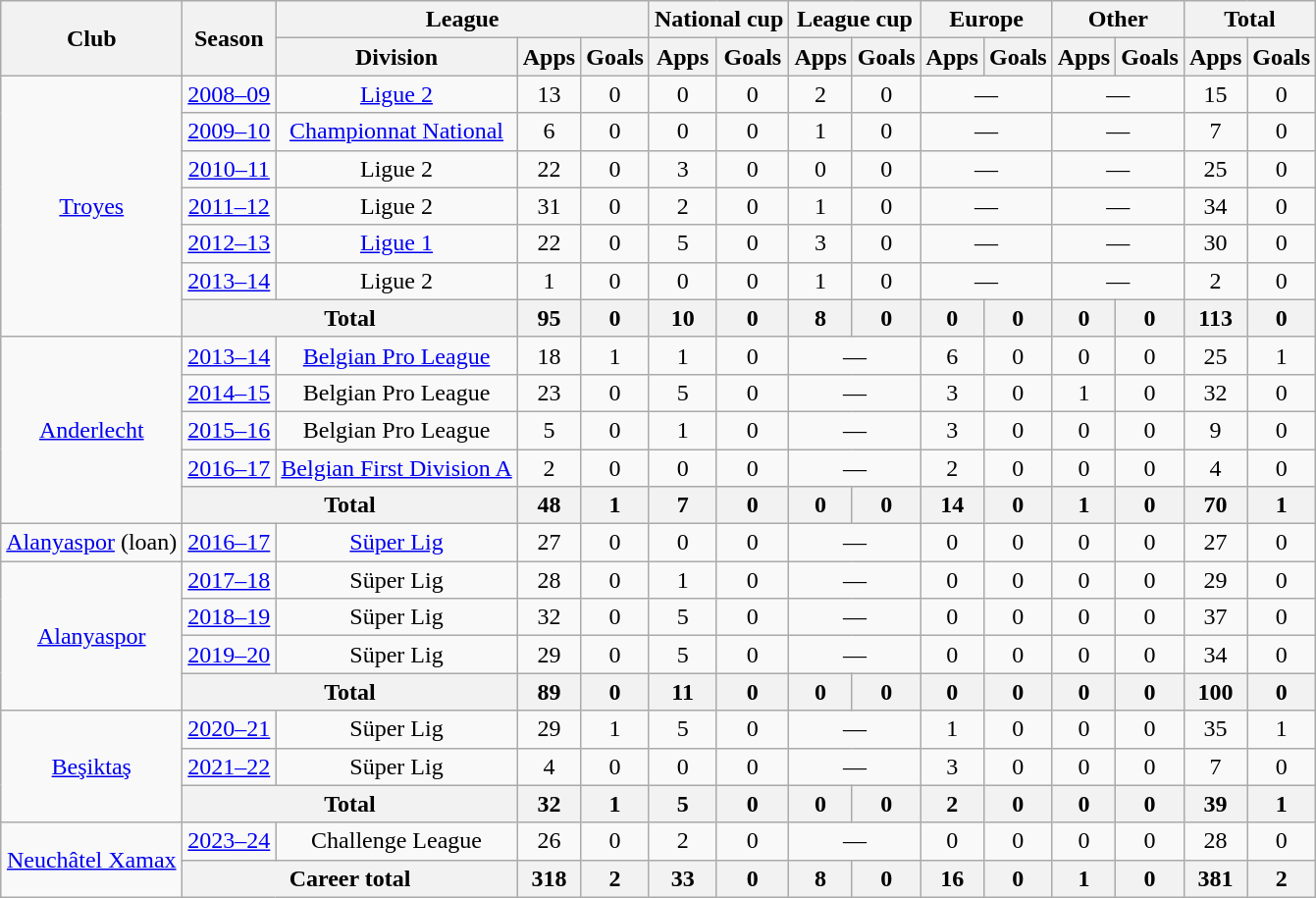<table class="wikitable" style="text-align:center">
<tr>
<th rowspan="2">Club</th>
<th rowspan="2">Season</th>
<th colspan="3">League</th>
<th colspan="2">National cup</th>
<th colspan="2">League cup</th>
<th colspan="2">Europe</th>
<th colspan="2">Other</th>
<th colspan="2">Total</th>
</tr>
<tr>
<th>Division</th>
<th>Apps</th>
<th>Goals</th>
<th>Apps</th>
<th>Goals</th>
<th>Apps</th>
<th>Goals</th>
<th>Apps</th>
<th>Goals</th>
<th>Apps</th>
<th>Goals</th>
<th>Apps</th>
<th>Goals</th>
</tr>
<tr>
<td rowspan="7"><a href='#'>Troyes</a></td>
<td><a href='#'>2008–09</a></td>
<td><a href='#'>Ligue 2</a></td>
<td>13</td>
<td>0</td>
<td>0</td>
<td>0</td>
<td>2</td>
<td>0</td>
<td colspan="2">—</td>
<td colspan="2">—</td>
<td>15</td>
<td>0</td>
</tr>
<tr>
<td><a href='#'>2009–10</a></td>
<td><a href='#'>Championnat National</a></td>
<td>6</td>
<td>0</td>
<td>0</td>
<td>0</td>
<td>1</td>
<td>0</td>
<td colspan="2">—</td>
<td colspan="2">—</td>
<td>7</td>
<td>0</td>
</tr>
<tr>
<td><a href='#'>2010–11</a></td>
<td>Ligue 2</td>
<td>22</td>
<td>0</td>
<td>3</td>
<td>0</td>
<td>0</td>
<td>0</td>
<td colspan="2">—</td>
<td colspan="2">—</td>
<td>25</td>
<td>0</td>
</tr>
<tr>
<td><a href='#'>2011–12</a></td>
<td>Ligue 2</td>
<td>31</td>
<td>0</td>
<td>2</td>
<td>0</td>
<td>1</td>
<td>0</td>
<td colspan="2">—</td>
<td colspan="2">—</td>
<td>34</td>
<td>0</td>
</tr>
<tr>
<td><a href='#'>2012–13</a></td>
<td><a href='#'>Ligue 1</a></td>
<td>22</td>
<td>0</td>
<td>5</td>
<td>0</td>
<td>3</td>
<td>0</td>
<td colspan="2">—</td>
<td colspan="2">—</td>
<td>30</td>
<td>0</td>
</tr>
<tr>
<td><a href='#'>2013–14</a></td>
<td>Ligue 2</td>
<td>1</td>
<td>0</td>
<td>0</td>
<td>0</td>
<td>1</td>
<td>0</td>
<td colspan="2">—</td>
<td colspan="2">—</td>
<td>2</td>
<td>0</td>
</tr>
<tr>
<th colspan="2">Total</th>
<th>95</th>
<th>0</th>
<th>10</th>
<th>0</th>
<th>8</th>
<th>0</th>
<th>0</th>
<th>0</th>
<th>0</th>
<th>0</th>
<th>113</th>
<th>0</th>
</tr>
<tr>
<td rowspan="5"><a href='#'>Anderlecht</a></td>
<td><a href='#'>2013–14</a></td>
<td><a href='#'>Belgian Pro League</a></td>
<td>18</td>
<td>1</td>
<td>1</td>
<td>0</td>
<td colspan="2">—</td>
<td>6</td>
<td>0</td>
<td>0</td>
<td>0</td>
<td>25</td>
<td>1</td>
</tr>
<tr>
<td><a href='#'>2014–15</a></td>
<td>Belgian Pro League</td>
<td>23</td>
<td>0</td>
<td>5</td>
<td>0</td>
<td colspan="2">—</td>
<td>3</td>
<td>0</td>
<td>1</td>
<td>0</td>
<td>32</td>
<td>0</td>
</tr>
<tr>
<td><a href='#'>2015–16</a></td>
<td>Belgian Pro League</td>
<td>5</td>
<td>0</td>
<td>1</td>
<td>0</td>
<td colspan="2">—</td>
<td>3</td>
<td>0</td>
<td>0</td>
<td>0</td>
<td>9</td>
<td>0</td>
</tr>
<tr>
<td><a href='#'>2016–17</a></td>
<td><a href='#'>Belgian First Division A</a></td>
<td>2</td>
<td>0</td>
<td>0</td>
<td>0</td>
<td colspan="2">—</td>
<td>2</td>
<td>0</td>
<td>0</td>
<td>0</td>
<td>4</td>
<td>0</td>
</tr>
<tr>
<th colspan="2">Total</th>
<th>48</th>
<th>1</th>
<th>7</th>
<th>0</th>
<th>0</th>
<th>0</th>
<th>14</th>
<th>0</th>
<th>1</th>
<th>0</th>
<th>70</th>
<th>1</th>
</tr>
<tr>
<td><a href='#'>Alanyaspor</a> (loan)</td>
<td><a href='#'>2016–17</a></td>
<td><a href='#'>Süper Lig</a></td>
<td>27</td>
<td>0</td>
<td>0</td>
<td>0</td>
<td colspan="2">—</td>
<td>0</td>
<td>0</td>
<td>0</td>
<td>0</td>
<td>27</td>
<td>0</td>
</tr>
<tr>
<td rowspan="4"><a href='#'>Alanyaspor</a></td>
<td><a href='#'>2017–18</a></td>
<td>Süper Lig</td>
<td>28</td>
<td>0</td>
<td>1</td>
<td>0</td>
<td colspan="2">—</td>
<td>0</td>
<td>0</td>
<td>0</td>
<td>0</td>
<td>29</td>
<td>0</td>
</tr>
<tr>
<td><a href='#'>2018–19</a></td>
<td>Süper Lig</td>
<td>32</td>
<td>0</td>
<td>5</td>
<td>0</td>
<td colspan="2">—</td>
<td>0</td>
<td>0</td>
<td>0</td>
<td>0</td>
<td>37</td>
<td>0</td>
</tr>
<tr>
<td><a href='#'>2019–20</a></td>
<td>Süper Lig</td>
<td>29</td>
<td>0</td>
<td>5</td>
<td>0</td>
<td colspan="2">—</td>
<td>0</td>
<td>0</td>
<td>0</td>
<td>0</td>
<td>34</td>
<td>0</td>
</tr>
<tr>
<th colspan="2">Total</th>
<th>89</th>
<th>0</th>
<th>11</th>
<th>0</th>
<th>0</th>
<th>0</th>
<th>0</th>
<th>0</th>
<th>0</th>
<th>0</th>
<th>100</th>
<th>0</th>
</tr>
<tr>
<td rowspan="3"><a href='#'>Beşiktaş</a></td>
<td><a href='#'>2020–21</a></td>
<td>Süper Lig</td>
<td>29</td>
<td>1</td>
<td>5</td>
<td>0</td>
<td colspan="2">—</td>
<td>1</td>
<td>0</td>
<td>0</td>
<td>0</td>
<td>35</td>
<td>1</td>
</tr>
<tr>
<td><a href='#'>2021–22</a></td>
<td>Süper Lig</td>
<td>4</td>
<td>0</td>
<td>0</td>
<td>0</td>
<td colspan="2">—</td>
<td>3</td>
<td>0</td>
<td>0</td>
<td>0</td>
<td>7</td>
<td>0</td>
</tr>
<tr>
<th colspan="2">Total</th>
<th>32</th>
<th>1</th>
<th>5</th>
<th>0</th>
<th>0</th>
<th>0</th>
<th>2</th>
<th>0</th>
<th>0</th>
<th>0</th>
<th>39</th>
<th>1</th>
</tr>
<tr>
<td rowspan="3"><a href='#'>Neuchâtel Xamax</a></td>
<td><a href='#'>2023–24</a></td>
<td>Challenge League</td>
<td>26</td>
<td>0</td>
<td>2</td>
<td>0</td>
<td colspan="2">—</td>
<td>0</td>
<td>0</td>
<td>0</td>
<td>0</td>
<td>28</td>
<td>0</td>
</tr>
<tr>
<th colspan="2">Career total</th>
<th>318</th>
<th>2</th>
<th>33</th>
<th>0</th>
<th>8</th>
<th>0</th>
<th>16</th>
<th>0</th>
<th>1</th>
<th>0</th>
<th>381</th>
<th>2</th>
</tr>
</table>
